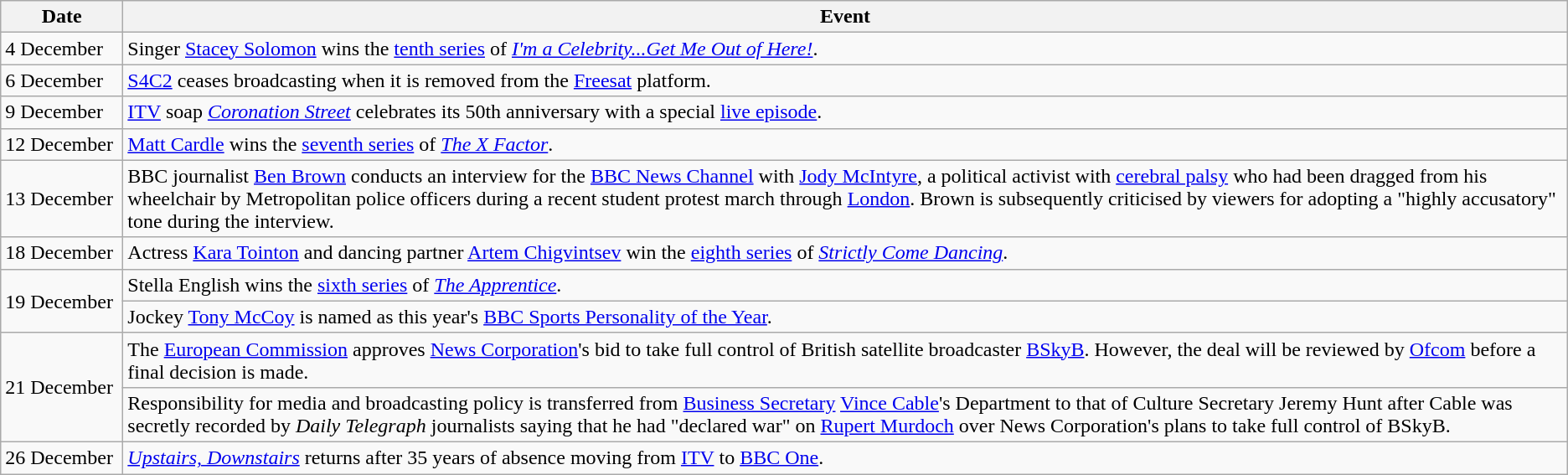<table class="wikitable">
<tr>
<th width=90>Date</th>
<th>Event</th>
</tr>
<tr>
<td>4 December</td>
<td>Singer <a href='#'>Stacey Solomon</a> wins the <a href='#'>tenth series</a> of <em><a href='#'>I'm a Celebrity...Get Me Out of Here!</a></em>.</td>
</tr>
<tr>
<td>6 December</td>
<td><a href='#'>S4C2</a> ceases broadcasting when it is removed from the <a href='#'>Freesat</a> platform.</td>
</tr>
<tr>
<td>9 December</td>
<td><a href='#'>ITV</a> soap <em><a href='#'>Coronation Street</a></em> celebrates its 50th anniversary with a special <a href='#'>live episode</a>.</td>
</tr>
<tr>
<td>12 December</td>
<td><a href='#'>Matt Cardle</a> wins the <a href='#'>seventh series</a> of <em><a href='#'>The X Factor</a></em>.</td>
</tr>
<tr>
<td>13 December</td>
<td>BBC journalist <a href='#'>Ben Brown</a> conducts an interview for the <a href='#'>BBC News Channel</a> with <a href='#'>Jody McIntyre</a>, a political activist with <a href='#'>cerebral palsy</a> who had been dragged from his wheelchair by Metropolitan police officers during a recent student protest march through <a href='#'>London</a>. Brown is subsequently criticised by viewers for adopting a "highly accusatory" tone during the interview.</td>
</tr>
<tr>
<td>18 December</td>
<td>Actress <a href='#'>Kara Tointon</a> and dancing partner <a href='#'>Artem Chigvintsev</a> win the <a href='#'>eighth series</a> of <em><a href='#'>Strictly Come Dancing</a></em>.</td>
</tr>
<tr>
<td rowspan=2>19 December</td>
<td>Stella English wins the <a href='#'>sixth series</a> of <em><a href='#'>The Apprentice</a></em>.</td>
</tr>
<tr>
<td>Jockey <a href='#'>Tony McCoy</a> is named as this year's <a href='#'>BBC Sports Personality of the Year</a>.</td>
</tr>
<tr>
<td rowspan=2>21 December</td>
<td>The <a href='#'>European Commission</a> approves <a href='#'>News Corporation</a>'s bid to take full control of British satellite broadcaster <a href='#'>BSkyB</a>. However, the deal will be reviewed by <a href='#'>Ofcom</a> before a final decision is made.</td>
</tr>
<tr>
<td>Responsibility for media and broadcasting policy is transferred from <a href='#'>Business Secretary</a> <a href='#'>Vince Cable</a>'s Department to that of Culture Secretary Jeremy Hunt after Cable was secretly recorded by <em>Daily Telegraph</em> journalists saying that he had "declared war" on <a href='#'>Rupert Murdoch</a> over News Corporation's plans to take full control of BSkyB.</td>
</tr>
<tr>
<td>26 December</td>
<td><em><a href='#'>Upstairs, Downstairs</a></em> returns after 35 years of absence moving from <a href='#'>ITV</a> to <a href='#'>BBC One</a>.</td>
</tr>
</table>
